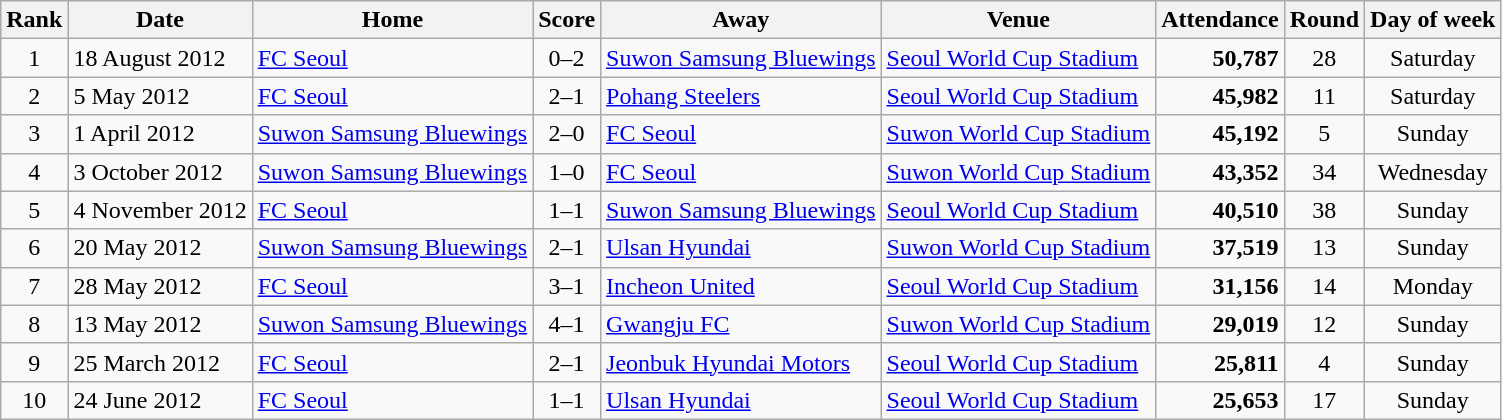<table class="wikitable sortable">
<tr>
<th>Rank</th>
<th>Date</th>
<th>Home</th>
<th>Score</th>
<th>Away</th>
<th>Venue</th>
<th>Attendance</th>
<th>Round</th>
<th>Day of week</th>
</tr>
<tr>
<td align="center">1</td>
<td>18 August 2012</td>
<td><a href='#'>FC Seoul</a></td>
<td align="center">0–2</td>
<td><a href='#'>Suwon Samsung Bluewings</a></td>
<td><a href='#'>Seoul World Cup Stadium</a></td>
<td align="right"><strong>50,787</strong></td>
<td align="center">28</td>
<td align="center">Saturday</td>
</tr>
<tr>
<td align="center">2</td>
<td>5 May 2012</td>
<td><a href='#'>FC Seoul</a></td>
<td align="center">2–1</td>
<td><a href='#'>Pohang Steelers</a></td>
<td><a href='#'>Seoul World Cup Stadium</a></td>
<td align="right"><strong>45,982</strong></td>
<td align="center">11</td>
<td align="center">Saturday</td>
</tr>
<tr>
<td align="center">3</td>
<td>1 April 2012</td>
<td><a href='#'>Suwon Samsung Bluewings</a></td>
<td align="center">2–0</td>
<td><a href='#'>FC Seoul</a></td>
<td><a href='#'>Suwon World Cup Stadium</a></td>
<td align="right"><strong>45,192</strong></td>
<td align="center">5</td>
<td align="center">Sunday</td>
</tr>
<tr>
<td align="center">4</td>
<td>3 October 2012</td>
<td><a href='#'>Suwon Samsung Bluewings</a></td>
<td align="center">1–0</td>
<td><a href='#'>FC Seoul</a></td>
<td><a href='#'>Suwon World Cup Stadium</a></td>
<td align="right"><strong>43,352</strong></td>
<td align="center">34</td>
<td align="center">Wednesday</td>
</tr>
<tr>
<td align="center">5</td>
<td>4 November 2012</td>
<td><a href='#'>FC Seoul</a></td>
<td align="center">1–1</td>
<td><a href='#'>Suwon Samsung Bluewings</a></td>
<td><a href='#'>Seoul World Cup Stadium</a></td>
<td align="right"><strong>40,510</strong></td>
<td align="center">38</td>
<td align="center">Sunday</td>
</tr>
<tr>
<td align="center">6</td>
<td>20 May 2012</td>
<td><a href='#'>Suwon Samsung Bluewings</a></td>
<td align="center">2–1</td>
<td><a href='#'>Ulsan Hyundai</a></td>
<td><a href='#'>Suwon World Cup Stadium</a></td>
<td align="right"><strong>37,519</strong></td>
<td align="center">13</td>
<td align="center">Sunday</td>
</tr>
<tr>
<td align="center">7</td>
<td>28 May 2012</td>
<td><a href='#'>FC Seoul</a></td>
<td align="center">3–1</td>
<td><a href='#'>Incheon United</a></td>
<td><a href='#'>Seoul World Cup Stadium</a></td>
<td align="right"><strong>31,156</strong></td>
<td align="center">14</td>
<td align="center">Monday</td>
</tr>
<tr>
<td align="center">8</td>
<td>13 May 2012</td>
<td><a href='#'>Suwon Samsung Bluewings</a></td>
<td align="center">4–1</td>
<td><a href='#'>Gwangju FC</a></td>
<td><a href='#'>Suwon World Cup Stadium</a></td>
<td align="right"><strong>29,019</strong></td>
<td align="center">12</td>
<td align="center">Sunday</td>
</tr>
<tr>
<td align="center">9</td>
<td>25 March 2012</td>
<td><a href='#'>FC Seoul</a></td>
<td align="center">2–1</td>
<td><a href='#'>Jeonbuk Hyundai Motors</a></td>
<td><a href='#'>Seoul World Cup Stadium</a></td>
<td align="right"><strong>25,811</strong></td>
<td align="center">4</td>
<td align="center">Sunday</td>
</tr>
<tr>
<td align="center">10</td>
<td>24 June 2012</td>
<td><a href='#'>FC Seoul</a></td>
<td align="center">1–1</td>
<td><a href='#'>Ulsan Hyundai</a></td>
<td><a href='#'>Seoul World Cup Stadium</a></td>
<td align="right"><strong>25,653</strong></td>
<td align="center">17</td>
<td align="center">Sunday</td>
</tr>
</table>
